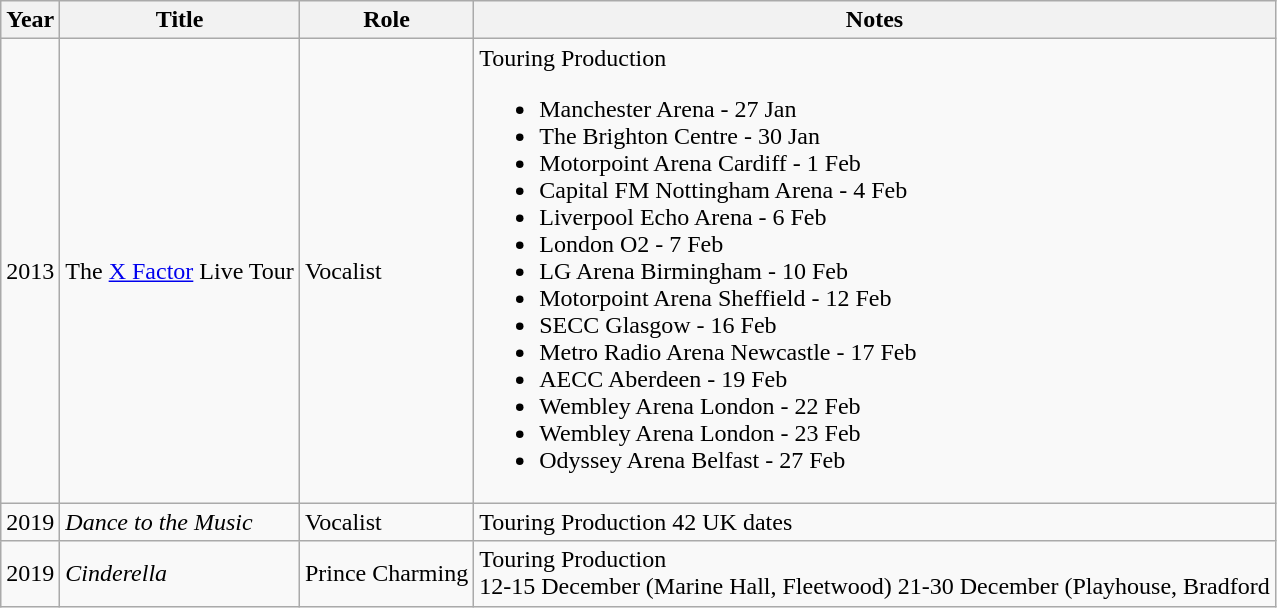<table class="wikitable sortable">
<tr>
<th>Year</th>
<th>Title</th>
<th>Role</th>
<th>Notes</th>
</tr>
<tr>
<td>2013</td>
<td>The <a href='#'>X Factor</a> Live Tour</td>
<td>Vocalist</td>
<td>Touring Production<br><ul><li>Manchester Arena - 27 Jan</li><li>The Brighton Centre - 30 Jan</li><li>Motorpoint Arena Cardiff - 1 Feb</li><li>Capital FM Nottingham Arena - 4 Feb</li><li>Liverpool Echo Arena - 6 Feb</li><li>London O2 - 7 Feb</li><li>LG Arena Birmingham - 10 Feb</li><li>Motorpoint Arena Sheffield - 12 Feb</li><li>SECC Glasgow - 16 Feb</li><li>Metro Radio Arena Newcastle - 17 Feb</li><li>AECC Aberdeen - 19 Feb</li><li>Wembley Arena London - 22 Feb</li><li>Wembley Arena London - 23 Feb</li><li>Odyssey Arena Belfast - 27 Feb</li></ul></td>
</tr>
<tr>
<td>2019</td>
<td><em>Dance to the Music</em></td>
<td>Vocalist</td>
<td>Touring Production 42 UK dates</td>
</tr>
<tr>
<td>2019</td>
<td><em>Cinderella</em></td>
<td>Prince Charming</td>
<td>Touring Production<br>12-15 December (Marine Hall, Fleetwood)
21-30 December (Playhouse, Bradford</td>
</tr>
</table>
